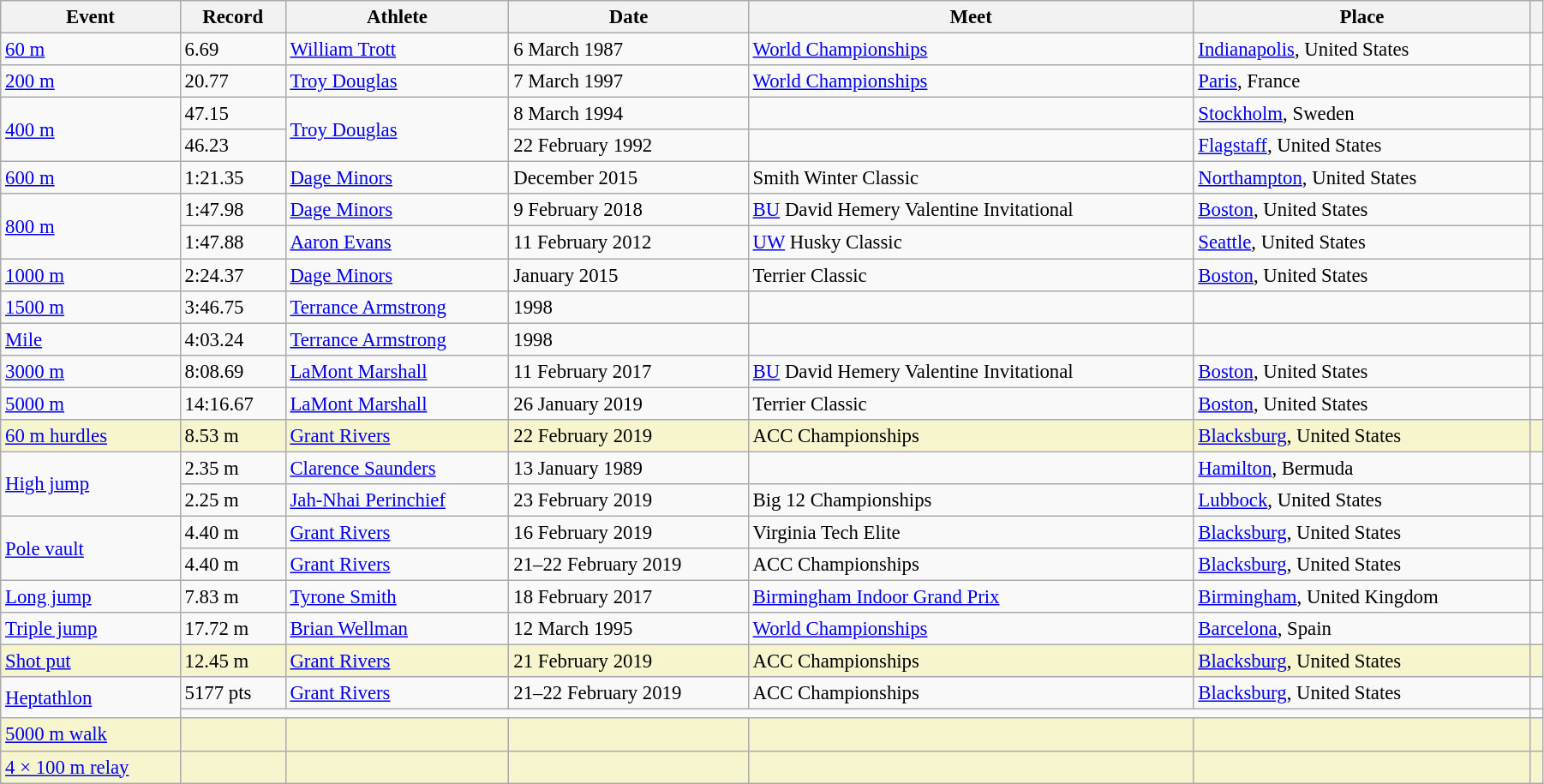<table class="wikitable" style="font-size:95%; width: 95%;">
<tr>
<th>Event</th>
<th>Record</th>
<th>Athlete</th>
<th>Date</th>
<th>Meet</th>
<th>Place</th>
<th></th>
</tr>
<tr>
<td><a href='#'>60 m</a></td>
<td>6.69</td>
<td><a href='#'>William Trott</a></td>
<td>6 March 1987</td>
<td><a href='#'>World Championships</a></td>
<td><a href='#'>Indianapolis</a>, United States</td>
<td></td>
</tr>
<tr>
<td><a href='#'>200 m</a></td>
<td>20.77</td>
<td><a href='#'>Troy Douglas</a></td>
<td>7 March 1997</td>
<td><a href='#'>World Championships</a></td>
<td><a href='#'>Paris</a>, France</td>
<td></td>
</tr>
<tr>
<td rowspan=2><a href='#'>400 m</a></td>
<td>47.15</td>
<td rowspan=2><a href='#'>Troy Douglas</a></td>
<td>8 March 1994</td>
<td></td>
<td><a href='#'>Stockholm</a>, Sweden</td>
<td></td>
</tr>
<tr>
<td>46.23  </td>
<td>22 February 1992</td>
<td></td>
<td><a href='#'>Flagstaff</a>, United States</td>
<td></td>
</tr>
<tr>
<td><a href='#'>600 m</a></td>
<td>1:21.35</td>
<td><a href='#'>Dage Minors</a></td>
<td>December 2015</td>
<td>Smith Winter Classic</td>
<td><a href='#'>Northampton</a>, United States</td>
<td></td>
</tr>
<tr>
<td rowspan=2><a href='#'>800 m</a></td>
<td>1:47.98</td>
<td><a href='#'>Dage Minors</a></td>
<td>9 February 2018</td>
<td><a href='#'>BU</a> David Hemery Valentine Invitational</td>
<td><a href='#'>Boston</a>, United States</td>
<td></td>
</tr>
<tr>
<td>1:47.88 </td>
<td><a href='#'>Aaron Evans</a></td>
<td>11 February 2012</td>
<td><a href='#'>UW</a> Husky Classic</td>
<td><a href='#'>Seattle</a>, United States</td>
<td></td>
</tr>
<tr>
<td><a href='#'>1000 m</a></td>
<td>2:24.37</td>
<td><a href='#'>Dage Minors</a></td>
<td>January 2015</td>
<td>Terrier Classic</td>
<td><a href='#'>Boston</a>, United States</td>
<td></td>
</tr>
<tr>
<td><a href='#'>1500 m</a></td>
<td>3:46.75</td>
<td><a href='#'>Terrance Armstrong</a></td>
<td>1998</td>
<td></td>
<td></td>
<td></td>
</tr>
<tr>
<td><a href='#'>Mile</a></td>
<td>4:03.24</td>
<td><a href='#'>Terrance Armstrong</a></td>
<td>1998</td>
<td></td>
<td></td>
<td></td>
</tr>
<tr>
<td><a href='#'>3000 m</a></td>
<td>8:08.69</td>
<td><a href='#'>LaMont Marshall</a></td>
<td>11 February 2017</td>
<td><a href='#'>BU</a> David Hemery Valentine Invitational</td>
<td><a href='#'>Boston</a>, United States</td>
<td></td>
</tr>
<tr>
<td><a href='#'>5000 m</a></td>
<td>14:16.67</td>
<td><a href='#'>LaMont Marshall</a></td>
<td>26 January 2019</td>
<td>Terrier Classic</td>
<td><a href='#'>Boston</a>, United States</td>
<td></td>
</tr>
<tr style="background:#f6F5CE;">
<td><a href='#'>60 m hurdles</a></td>
<td>8.53 m</td>
<td><a href='#'>Grant Rivers</a></td>
<td>22 February 2019</td>
<td>ACC Championships</td>
<td><a href='#'>Blacksburg</a>, United States</td>
<td></td>
</tr>
<tr>
<td rowspan=2><a href='#'>High jump</a></td>
<td>2.35 m  </td>
<td><a href='#'>Clarence Saunders</a></td>
<td>13 January 1989</td>
<td></td>
<td><a href='#'>Hamilton</a>, Bermuda</td>
<td></td>
</tr>
<tr>
<td>2.25 m</td>
<td><a href='#'>Jah-Nhai Perinchief</a></td>
<td>23 February 2019</td>
<td>Big 12 Championships</td>
<td><a href='#'>Lubbock</a>, United States</td>
<td></td>
</tr>
<tr>
<td rowspan=2><a href='#'>Pole vault</a></td>
<td>4.40 m</td>
<td><a href='#'>Grant Rivers</a></td>
<td>16 February 2019</td>
<td>Virginia Tech Elite</td>
<td><a href='#'>Blacksburg</a>, United States</td>
<td></td>
</tr>
<tr>
<td>4.40 m</td>
<td><a href='#'>Grant Rivers</a></td>
<td>21–22 February 2019</td>
<td>ACC Championships</td>
<td><a href='#'>Blacksburg</a>, United States</td>
<td></td>
</tr>
<tr>
<td><a href='#'>Long jump</a></td>
<td>7.83 m</td>
<td><a href='#'>Tyrone Smith</a></td>
<td>18 February 2017</td>
<td><a href='#'>Birmingham Indoor Grand Prix</a></td>
<td><a href='#'>Birmingham</a>, United Kingdom</td>
<td></td>
</tr>
<tr>
<td><a href='#'>Triple jump</a></td>
<td>17.72 m </td>
<td><a href='#'>Brian Wellman</a></td>
<td>12 March 1995</td>
<td><a href='#'>World Championships</a></td>
<td><a href='#'>Barcelona</a>, Spain</td>
<td></td>
</tr>
<tr style="background:#f6F5CE;">
<td><a href='#'>Shot put</a></td>
<td>12.45 m</td>
<td><a href='#'>Grant Rivers</a></td>
<td>21 February 2019</td>
<td>ACC Championships</td>
<td><a href='#'>Blacksburg</a>, United States</td>
<td></td>
</tr>
<tr>
<td rowspan=2><a href='#'>Heptathlon</a></td>
<td>5177 pts</td>
<td><a href='#'>Grant Rivers</a></td>
<td>21–22 February 2019</td>
<td>ACC Championships</td>
<td><a href='#'>Blacksburg</a>, United States</td>
<td></td>
</tr>
<tr>
<td colspan=5></td>
<td></td>
</tr>
<tr style="background:#f6F5CE;">
<td><a href='#'>5000 m walk</a></td>
<td></td>
<td></td>
<td></td>
<td></td>
<td></td>
<td></td>
</tr>
<tr style="background:#f6F5CE;">
<td><a href='#'>4 × 100 m relay</a></td>
<td></td>
<td></td>
<td></td>
<td></td>
<td></td>
<td></td>
</tr>
</table>
